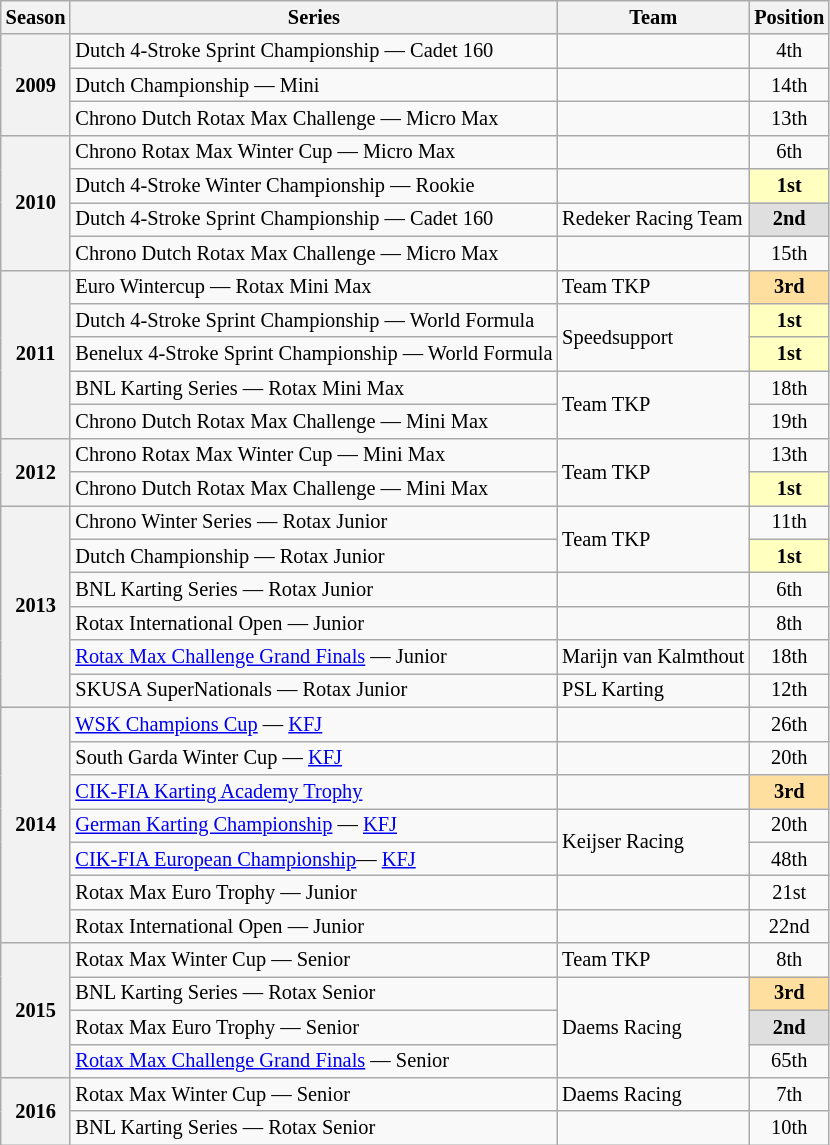<table class="wikitable" style="font-size: 85%; text-align:center">
<tr>
<th>Season</th>
<th>Series</th>
<th>Team</th>
<th>Position</th>
</tr>
<tr>
<th rowspan="3">2009</th>
<td align="left">Dutch 4-Stroke Sprint Championship — Cadet 160</td>
<td align="left"></td>
<td>4th</td>
</tr>
<tr>
<td align="left">Dutch Championship — Mini</td>
<td align="left"></td>
<td>14th</td>
</tr>
<tr>
<td align="left">Chrono Dutch Rotax Max Challenge — Micro Max</td>
<td align="left"></td>
<td>13th</td>
</tr>
<tr>
<th rowspan="4">2010</th>
<td align="left">Chrono Rotax Max Winter Cup — Micro Max</td>
<td align="left"></td>
<td>6th</td>
</tr>
<tr>
<td align="left">Dutch 4-Stroke Winter Championship — Rookie</td>
<td align="left"></td>
<td style="background:#FFFFBF;"><strong>1st</strong></td>
</tr>
<tr>
<td align="left">Dutch 4-Stroke Sprint Championship — Cadet 160</td>
<td align="left">Redeker Racing Team</td>
<td style="background:#DFDFDF;"><strong>2nd</strong></td>
</tr>
<tr>
<td align="left">Chrono Dutch Rotax Max Challenge — Micro Max</td>
<td align="left"></td>
<td>15th</td>
</tr>
<tr>
<th rowspan="5">2011</th>
<td align="left">Euro Wintercup — Rotax Mini Max</td>
<td align="left">Team TKP</td>
<td style="background:#FFDF9F;"><strong>3rd</strong></td>
</tr>
<tr>
<td align="left">Dutch 4-Stroke Sprint Championship — World Formula</td>
<td rowspan="2" align="left">Speedsupport</td>
<td style="background:#FFFFBF;"><strong>1st</strong></td>
</tr>
<tr>
<td align="left">Benelux 4-Stroke Sprint Championship — World Formula</td>
<td style="background:#FFFFBF;"><strong>1st</strong></td>
</tr>
<tr>
<td align="left">BNL Karting Series — Rotax Mini Max</td>
<td rowspan="2" align="left">Team TKP</td>
<td>18th</td>
</tr>
<tr>
<td align="left">Chrono Dutch Rotax Max Challenge — Mini Max</td>
<td>19th</td>
</tr>
<tr>
<th rowspan="2">2012</th>
<td align="left">Chrono Rotax Max Winter Cup — Mini Max</td>
<td rowspan="2" align="left">Team TKP</td>
<td>13th</td>
</tr>
<tr>
<td align="left">Chrono Dutch Rotax Max Challenge — Mini Max</td>
<td style="background:#FFFFBF;"><strong>1st</strong></td>
</tr>
<tr>
<th rowspan="6">2013</th>
<td align="left">Chrono Winter Series — Rotax Junior</td>
<td rowspan="2" align="left">Team TKP</td>
<td>11th</td>
</tr>
<tr>
<td align="left">Dutch Championship — Rotax Junior</td>
<td style="background:#FFFFBF;"><strong>1st</strong></td>
</tr>
<tr>
<td align="left">BNL Karting Series — Rotax Junior</td>
<td align="left"></td>
<td>6th</td>
</tr>
<tr>
<td align="left">Rotax International Open — Junior</td>
<td align="left"></td>
<td>8th</td>
</tr>
<tr>
<td align="left"><a href='#'>Rotax Max Challenge Grand Finals</a> — Junior</td>
<td align="left">Marijn van Kalmthout</td>
<td>18th</td>
</tr>
<tr>
<td align="left">SKUSA SuperNationals — Rotax Junior</td>
<td align="left">PSL Karting</td>
<td>12th</td>
</tr>
<tr>
<th rowspan="7">2014</th>
<td align="left"><a href='#'>WSK Champions Cup</a> — <a href='#'>KFJ</a></td>
<td align="left"></td>
<td>26th</td>
</tr>
<tr>
<td align="left">South Garda Winter Cup — <a href='#'>KFJ</a></td>
<td align="left"></td>
<td>20th</td>
</tr>
<tr>
<td align="left"><a href='#'>CIK-FIA Karting Academy Trophy</a></td>
<td align="left"></td>
<td style="background:#FFDF9F;"><strong>3rd</strong></td>
</tr>
<tr>
<td align="left"><a href='#'>German Karting Championship</a> — <a href='#'>KFJ</a></td>
<td rowspan="2" align="left">Keijser Racing</td>
<td>20th</td>
</tr>
<tr>
<td align="left"><a href='#'>CIK-FIA European Championship</a>— <a href='#'>KFJ</a></td>
<td>48th</td>
</tr>
<tr>
<td align="left">Rotax Max Euro Trophy — Junior</td>
<td align="left"></td>
<td>21st</td>
</tr>
<tr>
<td align="left">Rotax International Open — Junior</td>
<td align="left"></td>
<td>22nd</td>
</tr>
<tr>
<th rowspan="4">2015</th>
<td align="left">Rotax Max Winter Cup — Senior</td>
<td align="left">Team TKP</td>
<td>8th</td>
</tr>
<tr>
<td align="left">BNL Karting Series — Rotax Senior</td>
<td rowspan="3" align="left">Daems Racing</td>
<td style="background:#FFDF9F;"><strong>3rd</strong></td>
</tr>
<tr>
<td align="left">Rotax Max Euro Trophy — Senior</td>
<td style="background:#DFDFDF;"><strong>2nd</strong></td>
</tr>
<tr>
<td align="left"><a href='#'>Rotax Max Challenge Grand Finals</a> — Senior</td>
<td>65th</td>
</tr>
<tr>
<th rowspan="2">2016</th>
<td align="left">Rotax Max Winter Cup — Senior</td>
<td align="left">Daems Racing</td>
<td>7th</td>
</tr>
<tr>
<td align="left">BNL Karting Series — Rotax Senior</td>
<td align="left"></td>
<td>10th</td>
</tr>
</table>
